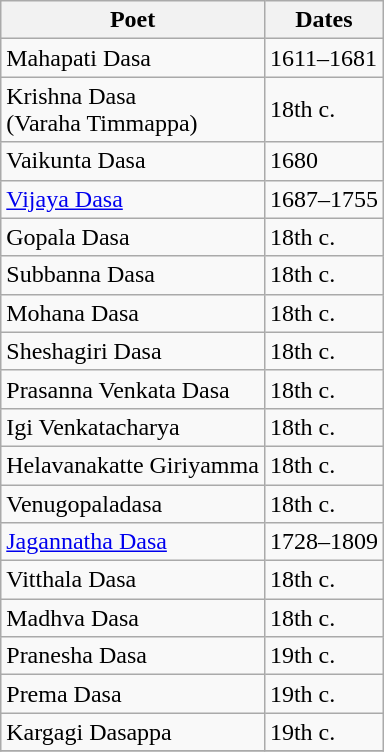<table class="wikitable floatright">
<tr>
<th>Poet</th>
<th>Dates</th>
</tr>
<tr>
<td>Mahapati Dasa</td>
<td>1611–1681</td>
</tr>
<tr>
<td>Krishna Dasa<br>(Varaha Timmappa)</td>
<td>18th c.</td>
</tr>
<tr>
<td>Vaikunta Dasa</td>
<td>1680</td>
</tr>
<tr>
<td><a href='#'>Vijaya Dasa</a></td>
<td>1687–1755</td>
</tr>
<tr>
<td>Gopala Dasa</td>
<td>18th c.</td>
</tr>
<tr>
<td>Subbanna Dasa</td>
<td>18th c.</td>
</tr>
<tr>
<td>Mohana Dasa</td>
<td>18th c.</td>
</tr>
<tr>
<td>Sheshagiri Dasa</td>
<td>18th c.</td>
</tr>
<tr>
<td>Prasanna Venkata Dasa</td>
<td>18th c.</td>
</tr>
<tr>
<td>Igi Venkatacharya</td>
<td>18th c.</td>
</tr>
<tr>
<td>Helavanakatte Giriyamma</td>
<td>18th c.</td>
</tr>
<tr>
<td>Venugopaladasa</td>
<td>18th c.</td>
</tr>
<tr>
<td><a href='#'>Jagannatha Dasa</a></td>
<td>1728–1809</td>
</tr>
<tr>
<td>Vitthala Dasa</td>
<td>18th c.</td>
</tr>
<tr>
<td>Madhva Dasa</td>
<td>18th c.</td>
</tr>
<tr>
<td>Pranesha Dasa</td>
<td>19th c.</td>
</tr>
<tr>
<td>Prema Dasa</td>
<td>19th c.</td>
</tr>
<tr>
<td>Kargagi Dasappa</td>
<td>19th c.</td>
</tr>
<tr>
</tr>
</table>
